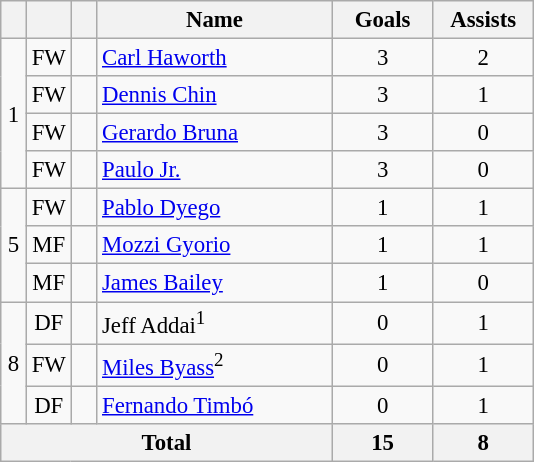<table class="sortable wikitable" style="font-size: 95%; text-align: center;">
<tr>
<th width=10></th>
<th width=10></th>
<th width=10></th>
<th width=150>Name</th>
<th width=60>Goals</th>
<th width=60>Assists</th>
</tr>
<tr>
<td rowspan="4">1</td>
<td>FW</td>
<td></td>
<td align=left><a href='#'>Carl Haworth</a></td>
<td>3</td>
<td>2</td>
</tr>
<tr>
<td>FW</td>
<td></td>
<td align=left><a href='#'>Dennis Chin</a></td>
<td>3</td>
<td>1</td>
</tr>
<tr>
<td>FW</td>
<td></td>
<td align=left><a href='#'>Gerardo Bruna</a></td>
<td>3</td>
<td>0</td>
</tr>
<tr>
<td>FW</td>
<td></td>
<td align=left><a href='#'>Paulo Jr.</a></td>
<td>3</td>
<td>0</td>
</tr>
<tr>
<td rowspan="3">5</td>
<td>FW</td>
<td></td>
<td align=left><a href='#'>Pablo Dyego</a></td>
<td>1</td>
<td>1</td>
</tr>
<tr>
<td>MF</td>
<td></td>
<td align=left><a href='#'>Mozzi Gyorio</a></td>
<td>1</td>
<td>1</td>
</tr>
<tr>
<td>MF</td>
<td></td>
<td align=left><a href='#'>James Bailey</a></td>
<td>1</td>
<td>0</td>
</tr>
<tr>
<td rowspan="3">8</td>
<td>DF</td>
<td></td>
<td align=left>Jeff Addai<sup>1</sup></td>
<td>0</td>
<td>1</td>
</tr>
<tr>
<td>FW</td>
<td></td>
<td align=left><a href='#'>Miles Byass</a><sup>2</sup></td>
<td>0</td>
<td>1</td>
</tr>
<tr>
<td>DF</td>
<td></td>
<td align=left><a href='#'>Fernando Timbó</a></td>
<td>0</td>
<td>1</td>
</tr>
<tr>
<th colspan="4">Total</th>
<th>15</th>
<th>8</th>
</tr>
</table>
